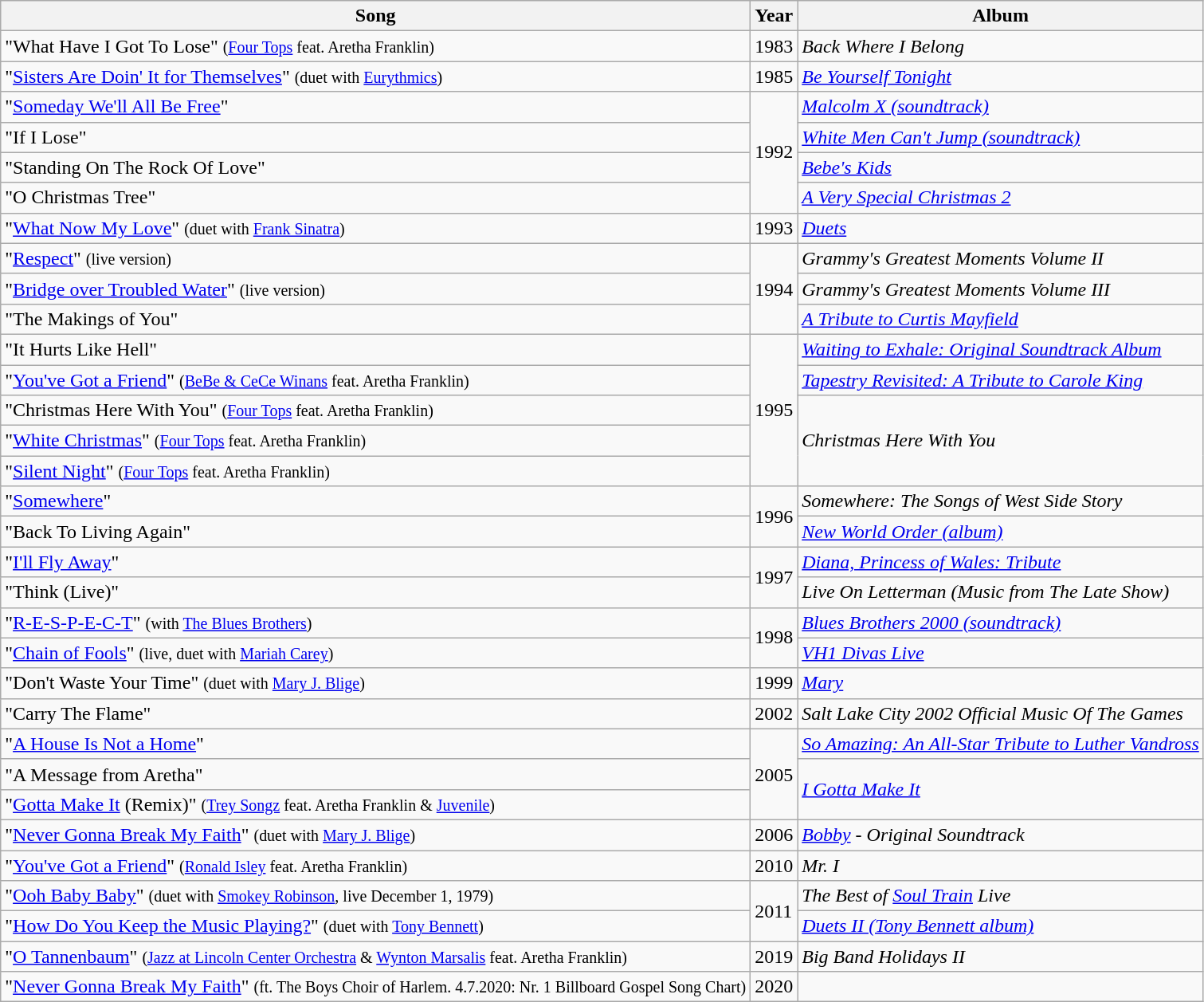<table class="wikitable">
<tr>
<th>Song</th>
<th>Year</th>
<th>Album</th>
</tr>
<tr>
<td>"What Have I Got To Lose" <small>(<a href='#'>Four Tops</a> feat. Aretha Franklin)</small></td>
<td>1983</td>
<td><em>Back Where I Belong</em></td>
</tr>
<tr>
<td>"<a href='#'>Sisters Are Doin' It for Themselves</a>" <small>(duet with <a href='#'>Eurythmics</a>)</small></td>
<td>1985</td>
<td><em><a href='#'>Be Yourself Tonight</a></em></td>
</tr>
<tr>
<td>"<a href='#'>Someday We'll All Be Free</a>"</td>
<td rowspan="4">1992</td>
<td><em><a href='#'>Malcolm X (soundtrack)</a></em></td>
</tr>
<tr>
<td>"If I Lose"</td>
<td><em><a href='#'>White Men Can't Jump (soundtrack)</a></em></td>
</tr>
<tr>
<td>"Standing On The Rock Of Love"</td>
<td><em><a href='#'>Bebe's Kids</a></em></td>
</tr>
<tr>
<td>"O Christmas Tree"</td>
<td><em><a href='#'>A Very Special Christmas 2</a></em></td>
</tr>
<tr>
<td>"<a href='#'>What Now My Love</a>" <small>(duet with <a href='#'>Frank Sinatra</a>)</small></td>
<td>1993</td>
<td><em><a href='#'>Duets</a></em></td>
</tr>
<tr>
<td>"<a href='#'>Respect</a>" <small>(live version)</small></td>
<td rowspan="3">1994</td>
<td><em>Grammy's Greatest Moments Volume II</em></td>
</tr>
<tr>
<td>"<a href='#'>Bridge over Troubled Water</a>" <small>(live version)</small></td>
<td><em>Grammy's Greatest Moments Volume III</em></td>
</tr>
<tr>
<td>"The Makings of You"</td>
<td><em><a href='#'>A Tribute to Curtis Mayfield</a></em></td>
</tr>
<tr>
<td>"It Hurts Like Hell"</td>
<td rowspan="5">1995</td>
<td><em><a href='#'>Waiting to Exhale: Original Soundtrack Album</a></em></td>
</tr>
<tr>
<td>"<a href='#'>You've Got a Friend</a>" <small>(<a href='#'>BeBe & CeCe Winans</a> feat. Aretha Franklin)</small></td>
<td><em><a href='#'>Tapestry Revisited: A Tribute to Carole King</a></em></td>
</tr>
<tr>
<td>"Christmas Here With You" <small>(<a href='#'>Four Tops</a> feat. Aretha Franklin)</small></td>
<td rowspan="3"><em>Christmas Here With You</em></td>
</tr>
<tr>
<td>"<a href='#'>White Christmas</a>" <small>(<a href='#'>Four Tops</a> feat. Aretha Franklin)</small></td>
</tr>
<tr>
<td>"<a href='#'>Silent Night</a>" <small>(<a href='#'>Four Tops</a> feat. Aretha Franklin)</small></td>
</tr>
<tr>
<td>"<a href='#'>Somewhere</a>"</td>
<td rowspan="2">1996</td>
<td><em>Somewhere: The Songs of West Side Story</em></td>
</tr>
<tr>
<td>"Back To Living Again"</td>
<td><em><a href='#'>New World Order (album)</a></em></td>
</tr>
<tr>
<td>"<a href='#'>I'll Fly Away</a>"</td>
<td rowspan="2">1997</td>
<td><em><a href='#'>Diana, Princess of Wales: Tribute</a></em></td>
</tr>
<tr>
<td>"Think (Live)"</td>
<td><em>Live On Letterman (Music from The Late Show)</em></td>
</tr>
<tr>
<td>"<a href='#'>R-E-S-P-E-C-T</a>" <small>(with <a href='#'>The Blues Brothers</a>)</small></td>
<td rowspan="2">1998</td>
<td><em><a href='#'>Blues Brothers 2000 (soundtrack)</a></em></td>
</tr>
<tr>
<td>"<a href='#'>Chain of Fools</a>" <small>(live, duet with <a href='#'>Mariah Carey</a>)</small></td>
<td><em><a href='#'>VH1 Divas Live</a></em></td>
</tr>
<tr>
<td>"Don't Waste Your Time" <small>(duet with <a href='#'>Mary J. Blige</a>)</small></td>
<td>1999</td>
<td><em><a href='#'>Mary</a></em></td>
</tr>
<tr>
<td>"Carry The Flame"</td>
<td>2002</td>
<td><em>Salt Lake City 2002 Official Music Of The Games</em></td>
</tr>
<tr>
<td>"<a href='#'>A House Is Not a Home</a>"</td>
<td rowspan="3">2005</td>
<td><em><a href='#'>So Amazing: An All-Star Tribute to Luther Vandross</a></em></td>
</tr>
<tr>
<td>"A Message from Aretha"</td>
<td rowspan="2"><em><a href='#'>I Gotta Make It</a></em></td>
</tr>
<tr>
<td>"<a href='#'>Gotta Make It</a> (Remix)" <small>(<a href='#'>Trey Songz</a> feat. Aretha Franklin & <a href='#'>Juvenile</a>)</small></td>
</tr>
<tr>
<td>"<a href='#'>Never Gonna Break My Faith</a>" <small>(duet with <a href='#'>Mary J. Blige</a>)</small></td>
<td>2006</td>
<td><em><a href='#'>Bobby</a> - Original Soundtrack</em></td>
</tr>
<tr>
<td>"<a href='#'>You've Got a Friend</a>" <small>(<a href='#'>Ronald Isley</a> feat. Aretha Franklin)</small></td>
<td>2010</td>
<td><em>Mr. I</em></td>
</tr>
<tr>
<td>"<a href='#'>Ooh Baby Baby</a>" <small>(duet with <a href='#'>Smokey Robinson</a>, live December 1, 1979)</small></td>
<td rowspan="2">2011</td>
<td><em>The Best of <a href='#'>Soul Train</a> Live</em></td>
</tr>
<tr>
<td>"<a href='#'>How Do You Keep the Music Playing?</a>" <small>(duet with <a href='#'>Tony Bennett</a>)</small></td>
<td><em><a href='#'>Duets II (Tony Bennett album)</a></em></td>
</tr>
<tr>
<td>"<a href='#'>O Tannenbaum</a>" <small>(<a href='#'>Jazz at Lincoln Center Orchestra</a> & <a href='#'>Wynton Marsalis</a> feat. Aretha Franklin)</small></td>
<td>2019</td>
<td><em>Big Band Holidays II</em></td>
</tr>
<tr>
<td>"<a href='#'>Never Gonna Break My Faith</a>" <small>(ft. The Boys Choir of Harlem. 4.7.2020: Nr. 1 Billboard Gospel Song Chart)</small></td>
<td>2020</td>
<td></td>
</tr>
</table>
